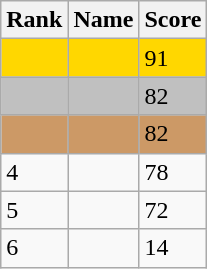<table class="wikitable">
<tr>
<th>Rank</th>
<th>Name</th>
<th>Score</th>
</tr>
<tr style="background:gold;">
<td></td>
<td></td>
<td>91</td>
</tr>
<tr style="background:silver;">
<td></td>
<td></td>
<td>82</td>
</tr>
<tr style="background:#cc9966;">
<td></td>
<td></td>
<td>82</td>
</tr>
<tr>
<td>4</td>
<td></td>
<td>78</td>
</tr>
<tr>
<td>5</td>
<td></td>
<td>72</td>
</tr>
<tr>
<td>6</td>
<td></td>
<td>14</td>
</tr>
</table>
